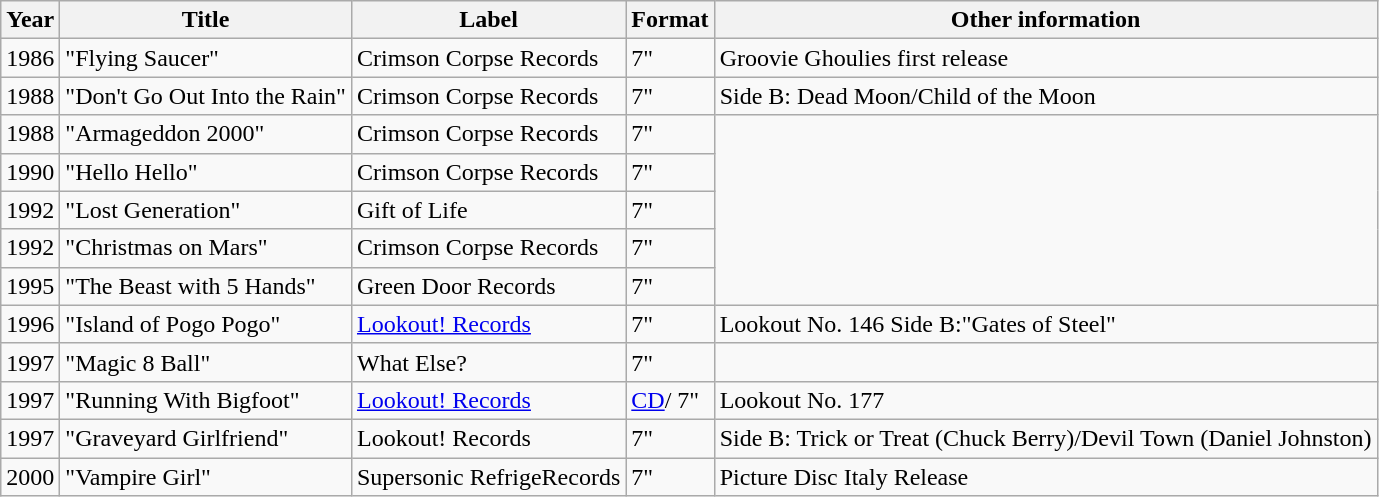<table class="wikitable">
<tr>
<th>Year</th>
<th>Title</th>
<th>Label</th>
<th>Format</th>
<th>Other information</th>
</tr>
<tr>
<td>1986</td>
<td>"Flying Saucer"</td>
<td>Crimson Corpse Records</td>
<td>7"</td>
<td>Groovie Ghoulies first release</td>
</tr>
<tr>
<td>1988</td>
<td>"Don't Go Out Into the Rain"</td>
<td>Crimson Corpse Records</td>
<td>7"</td>
<td>Side B: Dead Moon/Child of the Moon</td>
</tr>
<tr>
<td>1988</td>
<td>"Armageddon 2000"</td>
<td>Crimson Corpse Records</td>
<td>7"</td>
</tr>
<tr>
<td>1990</td>
<td>"Hello Hello"</td>
<td>Crimson Corpse Records</td>
<td>7"</td>
</tr>
<tr>
<td>1992</td>
<td>"Lost Generation"</td>
<td>Gift of Life</td>
<td>7"</td>
</tr>
<tr>
<td>1992</td>
<td>"Christmas on Mars"</td>
<td>Crimson Corpse Records</td>
<td>7"</td>
</tr>
<tr>
<td>1995</td>
<td>"The Beast with 5 Hands"</td>
<td>Green Door Records</td>
<td>7"</td>
</tr>
<tr>
<td>1996</td>
<td>"Island of Pogo Pogo"</td>
<td><a href='#'>Lookout! Records</a></td>
<td>7"</td>
<td>Lookout No. 146 Side B:"Gates of Steel"</td>
</tr>
<tr>
<td>1997</td>
<td>"Magic 8 Ball"</td>
<td>What Else?</td>
<td>7"</td>
</tr>
<tr>
<td>1997</td>
<td>"Running With Bigfoot"</td>
<td><a href='#'>Lookout! Records</a></td>
<td><a href='#'>CD</a>/ 7"</td>
<td>Lookout No. 177</td>
</tr>
<tr>
<td>1997</td>
<td>"Graveyard Girlfriend"</td>
<td>Lookout! Records</td>
<td>7"</td>
<td>Side B: Trick or Treat (Chuck Berry)/Devil Town (Daniel Johnston)</td>
</tr>
<tr>
<td>2000</td>
<td>"Vampire Girl"</td>
<td>Supersonic RefrigeRecords</td>
<td>7"</td>
<td>Picture Disc Italy Release</td>
</tr>
</table>
